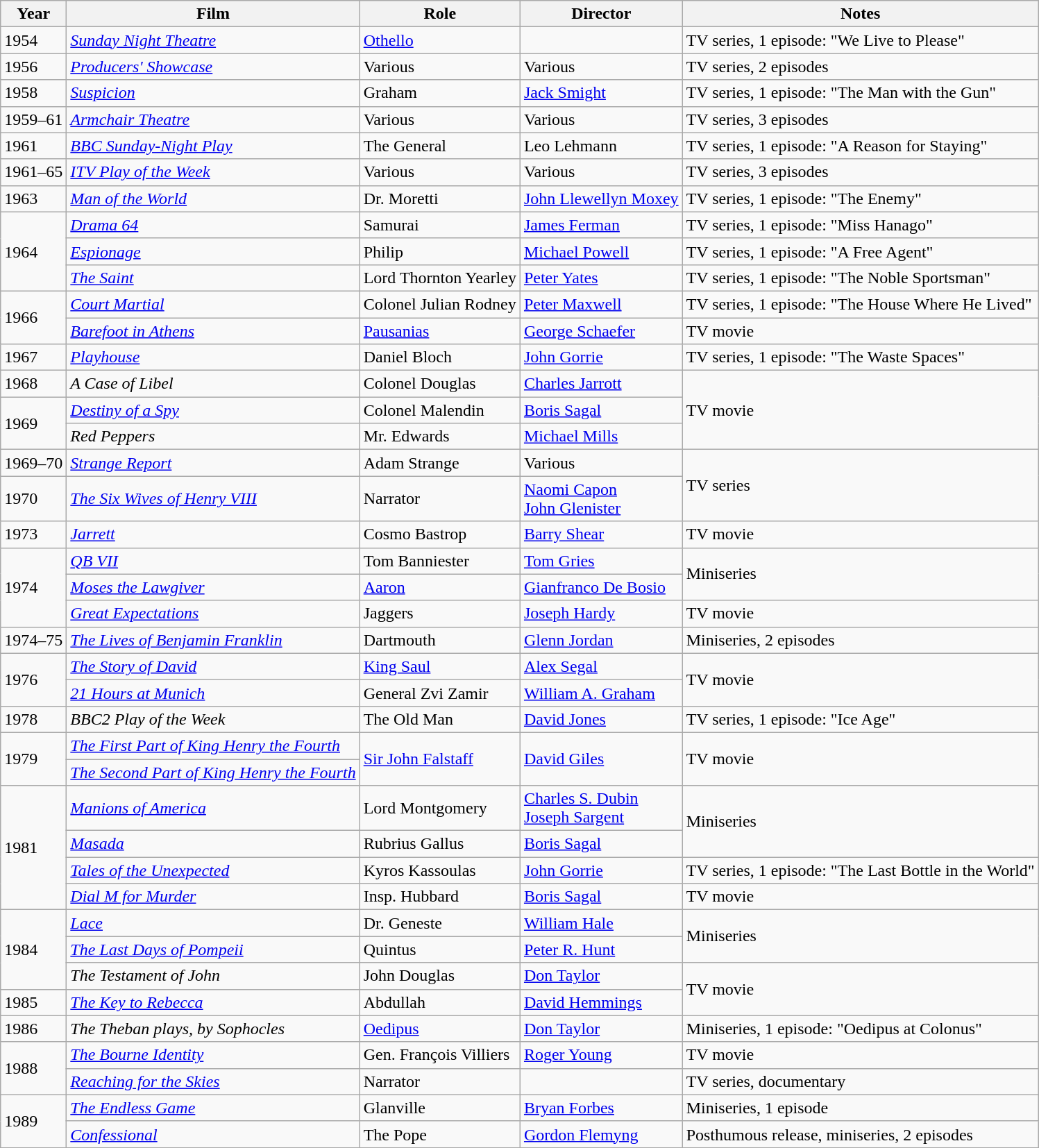<table class="wikitable sortable">
<tr>
<th>Year</th>
<th>Film</th>
<th>Role</th>
<th>Director</th>
<th class="unsortable">Notes</th>
</tr>
<tr>
<td>1954</td>
<td><em><a href='#'>Sunday Night Theatre</a></em></td>
<td><a href='#'>Othello</a></td>
<td></td>
<td>TV series, 1 episode: "We Live to Please"</td>
</tr>
<tr>
<td>1956</td>
<td><em><a href='#'>Producers' Showcase</a></em></td>
<td>Various</td>
<td>Various</td>
<td>TV series, 2 episodes</td>
</tr>
<tr>
<td>1958</td>
<td><em><a href='#'>Suspicion</a></em></td>
<td>Graham</td>
<td><a href='#'>Jack Smight</a></td>
<td>TV series, 1 episode: "The Man with the Gun"</td>
</tr>
<tr>
<td>1959–61</td>
<td><em><a href='#'>Armchair Theatre</a></em></td>
<td>Various</td>
<td>Various</td>
<td>TV series, 3 episodes</td>
</tr>
<tr>
<td>1961</td>
<td><em><a href='#'>BBC Sunday-Night Play</a></em></td>
<td>The General</td>
<td>Leo Lehmann</td>
<td>TV series, 1 episode: "A Reason for Staying"</td>
</tr>
<tr>
<td>1961–65</td>
<td><em><a href='#'>ITV Play of the Week</a></em></td>
<td>Various</td>
<td>Various</td>
<td>TV series, 3 episodes</td>
</tr>
<tr>
<td>1963</td>
<td><em><a href='#'>Man of the World</a></em></td>
<td>Dr. Moretti</td>
<td><a href='#'>John Llewellyn Moxey</a></td>
<td>TV series, 1 episode: "The Enemy"</td>
</tr>
<tr>
<td rowspan="3">1964</td>
<td><em><a href='#'>Drama 64</a></em></td>
<td>Samurai</td>
<td><a href='#'>James Ferman</a></td>
<td>TV series, 1 episode: "Miss Hanago"</td>
</tr>
<tr>
<td><em><a href='#'>Espionage</a></em></td>
<td>Philip</td>
<td><a href='#'>Michael Powell</a></td>
<td>TV series, 1 episode: "A Free Agent"</td>
</tr>
<tr>
<td><em><a href='#'>The Saint</a></em></td>
<td>Lord Thornton Yearley</td>
<td><a href='#'>Peter Yates</a></td>
<td>TV series, 1 episode: "The Noble Sportsman"</td>
</tr>
<tr>
<td rowspan="2">1966</td>
<td><em><a href='#'>Court Martial</a></em></td>
<td>Colonel Julian Rodney</td>
<td><a href='#'>Peter Maxwell</a></td>
<td>TV series, 1 episode: "The House Where He Lived"</td>
</tr>
<tr>
<td><em><a href='#'>Barefoot in Athens</a></em></td>
<td><a href='#'>Pausanias</a></td>
<td><a href='#'>George Schaefer</a></td>
<td>TV movie</td>
</tr>
<tr>
<td>1967</td>
<td><em><a href='#'>Playhouse</a></em></td>
<td>Daniel Bloch</td>
<td><a href='#'>John Gorrie</a></td>
<td>TV series, 1 episode: "The Waste Spaces"</td>
</tr>
<tr>
<td>1968</td>
<td><em>A Case of Libel</em></td>
<td>Colonel Douglas</td>
<td><a href='#'>Charles Jarrott</a></td>
<td rowspan="3">TV movie</td>
</tr>
<tr>
<td rowspan="2">1969</td>
<td><em><a href='#'>Destiny of a Spy</a></em></td>
<td>Colonel Malendin</td>
<td><a href='#'>Boris Sagal</a></td>
</tr>
<tr>
<td><em>Red Peppers</em></td>
<td>Mr. Edwards</td>
<td><a href='#'>Michael Mills</a></td>
</tr>
<tr>
<td>1969–70</td>
<td><em><a href='#'>Strange Report</a></em></td>
<td>Adam Strange</td>
<td>Various</td>
<td rowspan="2">TV series</td>
</tr>
<tr>
<td>1970</td>
<td><em><a href='#'>The Six Wives of Henry VIII</a></em></td>
<td>Narrator</td>
<td><a href='#'>Naomi Capon</a><br><a href='#'>John Glenister</a></td>
</tr>
<tr>
<td>1973</td>
<td><em><a href='#'>Jarrett</a></em></td>
<td>Cosmo Bastrop</td>
<td><a href='#'>Barry Shear</a></td>
<td>TV movie</td>
</tr>
<tr>
<td rowspan="3">1974</td>
<td><em><a href='#'>QB VII</a></em></td>
<td>Tom Banniester</td>
<td><a href='#'>Tom Gries</a></td>
<td rowspan="2">Miniseries</td>
</tr>
<tr>
<td><em><a href='#'>Moses the Lawgiver</a></em></td>
<td><a href='#'>Aaron</a></td>
<td><a href='#'>Gianfranco De Bosio</a></td>
</tr>
<tr>
<td><em><a href='#'>Great Expectations</a></em></td>
<td>Jaggers</td>
<td><a href='#'>Joseph Hardy</a></td>
<td>TV movie</td>
</tr>
<tr>
<td>1974–75</td>
<td><em><a href='#'>The Lives of Benjamin Franklin</a></em></td>
<td>Dartmouth</td>
<td><a href='#'>Glenn Jordan</a></td>
<td>Miniseries, 2 episodes</td>
</tr>
<tr>
<td rowspan="2">1976</td>
<td><em><a href='#'>The Story of David</a></em></td>
<td><a href='#'>King Saul</a></td>
<td><a href='#'>Alex Segal</a></td>
<td rowspan="2">TV movie</td>
</tr>
<tr>
<td><em><a href='#'>21 Hours at Munich</a></em></td>
<td>General Zvi Zamir</td>
<td><a href='#'>William A. Graham</a></td>
</tr>
<tr>
<td>1978</td>
<td><em>BBC2 Play of the Week</em></td>
<td>The Old Man</td>
<td><a href='#'>David Jones</a></td>
<td>TV series, 1 episode: "Ice Age"</td>
</tr>
<tr>
<td rowspan="2">1979</td>
<td><em><a href='#'>The First Part of King Henry the Fourth</a></em></td>
<td rowspan="2"><a href='#'>Sir John Falstaff</a></td>
<td rowspan="2"><a href='#'>David Giles</a></td>
<td rowspan="2">TV movie</td>
</tr>
<tr>
<td><em><a href='#'>The Second Part of King Henry the Fourth</a></em></td>
</tr>
<tr>
<td rowspan="4">1981</td>
<td><em><a href='#'>Manions of America</a></em></td>
<td>Lord Montgomery</td>
<td><a href='#'>Charles S. Dubin</a><br><a href='#'>Joseph Sargent</a></td>
<td rowspan="2">Miniseries</td>
</tr>
<tr>
<td><em><a href='#'>Masada</a></em></td>
<td>Rubrius Gallus</td>
<td><a href='#'>Boris Sagal</a></td>
</tr>
<tr>
<td><em><a href='#'>Tales of the Unexpected</a></em></td>
<td>Kyros Kassoulas</td>
<td><a href='#'>John Gorrie</a></td>
<td>TV series, 1 episode: "The Last Bottle in the World"</td>
</tr>
<tr>
<td><em><a href='#'>Dial M for Murder</a></em></td>
<td>Insp. Hubbard</td>
<td><a href='#'>Boris Sagal</a></td>
<td>TV movie</td>
</tr>
<tr>
<td rowspan="3">1984</td>
<td><em><a href='#'>Lace</a></em></td>
<td>Dr. Geneste</td>
<td><a href='#'>William Hale</a></td>
<td rowspan="2">Miniseries</td>
</tr>
<tr>
<td><em><a href='#'>The Last Days of Pompeii</a></em></td>
<td>Quintus</td>
<td><a href='#'>Peter R. Hunt</a></td>
</tr>
<tr>
<td><em>The Testament of John</em></td>
<td>John Douglas</td>
<td><a href='#'>Don Taylor</a></td>
<td rowspan="2">TV movie</td>
</tr>
<tr>
<td>1985</td>
<td><em><a href='#'>The Key to Rebecca</a></em></td>
<td>Abdullah</td>
<td><a href='#'>David Hemmings</a></td>
</tr>
<tr>
<td>1986</td>
<td><em>The Theban plays, by Sophocles</em></td>
<td><a href='#'>Oedipus</a></td>
<td><a href='#'>Don Taylor</a></td>
<td>Miniseries, 1 episode: "Oedipus at Colonus"</td>
</tr>
<tr>
<td rowspan="2">1988</td>
<td><em><a href='#'>The Bourne Identity</a></em></td>
<td>Gen. François Villiers</td>
<td><a href='#'>Roger Young</a></td>
<td>TV movie</td>
</tr>
<tr>
<td><em><a href='#'>Reaching for the Skies</a></em></td>
<td>Narrator</td>
<td></td>
<td>TV series, documentary</td>
</tr>
<tr>
<td rowspan="2">1989</td>
<td><em><a href='#'>The Endless Game</a></em></td>
<td>Glanville</td>
<td><a href='#'>Bryan Forbes</a></td>
<td>Miniseries, 1 episode</td>
</tr>
<tr>
<td><em><a href='#'>Confessional</a></em></td>
<td>The Pope</td>
<td><a href='#'>Gordon Flemyng</a></td>
<td>Posthumous release, miniseries, 2 episodes</td>
</tr>
</table>
